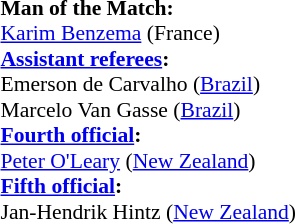<table width=50% style="font-size: 90%">
<tr>
<td><br><strong>Man of the Match:</strong>
<br><a href='#'>Karim Benzema</a> (France)<br><strong><a href='#'>Assistant referees</a>:</strong>
<br>Emerson de Carvalho (<a href='#'>Brazil</a>)
<br>Marcelo Van Gasse (<a href='#'>Brazil</a>)
<br><strong><a href='#'>Fourth official</a>:</strong>
<br><a href='#'>Peter O'Leary</a> (<a href='#'>New Zealand</a>)
<br><strong><a href='#'>Fifth official</a>:</strong>
<br>Jan-Hendrik Hintz (<a href='#'>New Zealand</a>)</td>
</tr>
</table>
